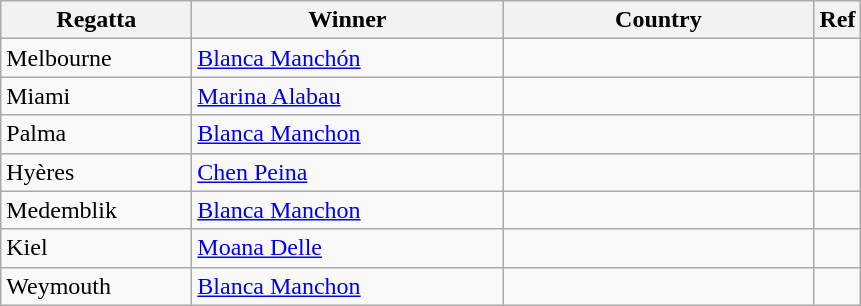<table class="wikitable">
<tr>
<th width=120>Regatta</th>
<th style="width:200px;">Winner</th>
<th style="width:200px;">Country</th>
<th>Ref</th>
</tr>
<tr>
<td>Melbourne</td>
<td><a href='#'>Blanca Manchón</a></td>
<td></td>
<td></td>
</tr>
<tr>
<td>Miami</td>
<td><a href='#'>Marina Alabau</a></td>
<td></td>
<td></td>
</tr>
<tr>
<td>Palma</td>
<td><a href='#'>Blanca Manchon</a></td>
<td></td>
<td></td>
</tr>
<tr>
<td>Hyères</td>
<td><a href='#'>Chen Peina</a></td>
<td></td>
<td></td>
</tr>
<tr>
<td>Medemblik</td>
<td><a href='#'>Blanca Manchon</a></td>
<td></td>
<td></td>
</tr>
<tr>
<td>Kiel</td>
<td><a href='#'>Moana Delle</a></td>
<td></td>
<td></td>
</tr>
<tr>
<td>Weymouth</td>
<td><a href='#'>Blanca Manchon</a></td>
<td></td>
<td></td>
</tr>
</table>
